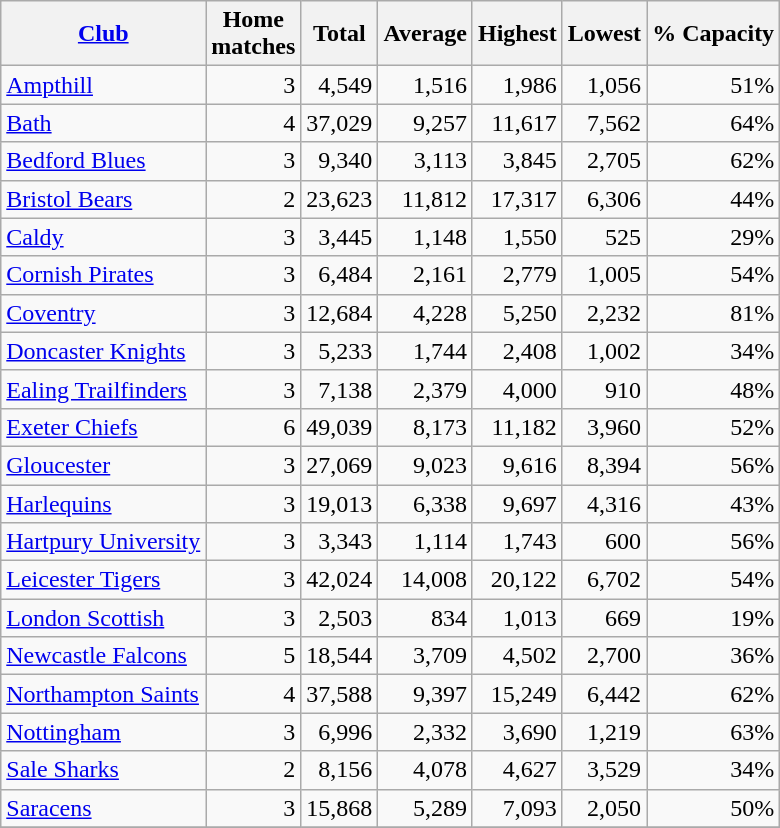<table class="wikitable sortable" style="text-align:right">
<tr>
<th><a href='#'>Club</a></th>
<th>Home<br>matches</th>
<th>Total</th>
<th>Average</th>
<th>Highest</th>
<th>Lowest</th>
<th>% Capacity</th>
</tr>
<tr>
<td style="text-align:left"><a href='#'>Ampthill</a></td>
<td>3</td>
<td>4,549</td>
<td>1,516</td>
<td>1,986</td>
<td>1,056</td>
<td>51%</td>
</tr>
<tr>
<td style="text-align:left"><a href='#'>Bath</a></td>
<td>4</td>
<td>37,029</td>
<td>9,257</td>
<td>11,617</td>
<td>7,562</td>
<td>64%</td>
</tr>
<tr>
<td style="text-align:left"><a href='#'>Bedford Blues</a></td>
<td>3</td>
<td>9,340</td>
<td>3,113</td>
<td>3,845</td>
<td>2,705</td>
<td>62%</td>
</tr>
<tr>
<td style="text-align:left"><a href='#'>Bristol Bears</a></td>
<td>2</td>
<td>23,623</td>
<td>11,812</td>
<td>17,317</td>
<td>6,306</td>
<td>44%</td>
</tr>
<tr>
<td style="text-align:left"><a href='#'>Caldy</a></td>
<td>3</td>
<td>3,445</td>
<td>1,148</td>
<td>1,550</td>
<td>525</td>
<td>29%</td>
</tr>
<tr>
<td style="text-align:left"><a href='#'>Cornish Pirates</a></td>
<td>3</td>
<td>6,484</td>
<td>2,161</td>
<td>2,779</td>
<td>1,005</td>
<td>54%</td>
</tr>
<tr>
<td style="text-align:left"><a href='#'>Coventry</a></td>
<td>3</td>
<td>12,684</td>
<td>4,228</td>
<td>5,250</td>
<td>2,232</td>
<td>81%</td>
</tr>
<tr>
<td style="text-align:left"><a href='#'>Doncaster Knights</a></td>
<td>3</td>
<td>5,233</td>
<td>1,744</td>
<td>2,408</td>
<td>1,002</td>
<td>34%</td>
</tr>
<tr>
<td style="text-align:left"><a href='#'>Ealing Trailfinders</a></td>
<td>3</td>
<td>7,138</td>
<td>2,379</td>
<td>4,000</td>
<td>910</td>
<td>48%</td>
</tr>
<tr>
<td style="text-align:left"><a href='#'>Exeter Chiefs</a></td>
<td>6</td>
<td>49,039</td>
<td>8,173</td>
<td>11,182</td>
<td>3,960</td>
<td>52%</td>
</tr>
<tr>
<td style="text-align:left"><a href='#'>Gloucester</a></td>
<td>3</td>
<td>27,069</td>
<td>9,023</td>
<td>9,616</td>
<td>8,394</td>
<td>56%</td>
</tr>
<tr>
<td style="text-align:left"><a href='#'>Harlequins</a></td>
<td>3</td>
<td>19,013</td>
<td>6,338</td>
<td>9,697</td>
<td>4,316</td>
<td>43%</td>
</tr>
<tr>
<td style="text-align:left"><a href='#'>Hartpury University</a></td>
<td>3</td>
<td>3,343</td>
<td>1,114</td>
<td>1,743</td>
<td>600</td>
<td>56%</td>
</tr>
<tr>
<td style="text-align:left"><a href='#'>Leicester Tigers</a></td>
<td>3</td>
<td>42,024</td>
<td>14,008</td>
<td>20,122</td>
<td>6,702</td>
<td>54%</td>
</tr>
<tr>
<td style="text-align:left"><a href='#'>London Scottish</a></td>
<td>3</td>
<td>2,503</td>
<td>834</td>
<td>1,013</td>
<td>669</td>
<td>19%</td>
</tr>
<tr>
<td style="text-align:left"><a href='#'>Newcastle Falcons</a></td>
<td>5</td>
<td>18,544</td>
<td>3,709</td>
<td>4,502</td>
<td>2,700</td>
<td>36%</td>
</tr>
<tr>
<td style="text-align:left"><a href='#'>Northampton Saints</a></td>
<td>4</td>
<td>37,588</td>
<td>9,397</td>
<td>15,249</td>
<td>6,442</td>
<td>62%</td>
</tr>
<tr>
<td style="text-align:left"><a href='#'>Nottingham</a></td>
<td>3</td>
<td>6,996</td>
<td>2,332</td>
<td>3,690</td>
<td>1,219</td>
<td>63%</td>
</tr>
<tr>
<td style="text-align:left"><a href='#'>Sale Sharks</a></td>
<td>2</td>
<td>8,156</td>
<td>4,078</td>
<td>4,627</td>
<td>3,529</td>
<td>34%</td>
</tr>
<tr>
<td style="text-align:left"><a href='#'>Saracens</a></td>
<td>3</td>
<td>15,868</td>
<td>5,289</td>
<td>7,093</td>
<td>2,050</td>
<td>50%</td>
</tr>
<tr>
</tr>
</table>
